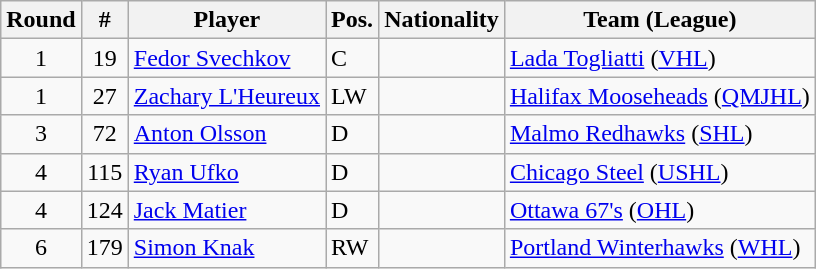<table class="wikitable">
<tr>
<th>Round</th>
<th>#</th>
<th>Player</th>
<th>Pos.</th>
<th>Nationality</th>
<th>Team (League)</th>
</tr>
<tr>
<td style="text-align:center;">1</td>
<td style="text-align:center;">19</td>
<td><a href='#'>Fedor Svechkov</a></td>
<td>C</td>
<td></td>
<td><a href='#'>Lada Togliatti</a> (<a href='#'>VHL</a>)</td>
</tr>
<tr>
<td style="text-align:center;">1</td>
<td style="text-align:center;">27</td>
<td><a href='#'>Zachary L'Heureux</a></td>
<td>LW</td>
<td></td>
<td><a href='#'>Halifax Mooseheads</a> (<a href='#'>QMJHL</a>)</td>
</tr>
<tr>
<td style="text-align:center;">3</td>
<td style="text-align:center;">72</td>
<td><a href='#'>Anton Olsson</a></td>
<td>D</td>
<td></td>
<td><a href='#'>Malmo Redhawks</a> (<a href='#'>SHL</a>)</td>
</tr>
<tr>
<td style="text-align:center;">4</td>
<td style="text-align:center;">115</td>
<td><a href='#'>Ryan Ufko</a></td>
<td>D</td>
<td></td>
<td><a href='#'>Chicago Steel</a> (<a href='#'>USHL</a>)</td>
</tr>
<tr>
<td style="text-align:center;">4</td>
<td style="text-align:center;">124</td>
<td><a href='#'>Jack Matier</a></td>
<td>D</td>
<td></td>
<td><a href='#'>Ottawa 67's</a> (<a href='#'>OHL</a>)</td>
</tr>
<tr>
<td style="text-align:center;">6</td>
<td style="text-align:center;">179</td>
<td><a href='#'>Simon Knak</a></td>
<td>RW</td>
<td></td>
<td><a href='#'>Portland Winterhawks</a> (<a href='#'>WHL</a>)</td>
</tr>
</table>
